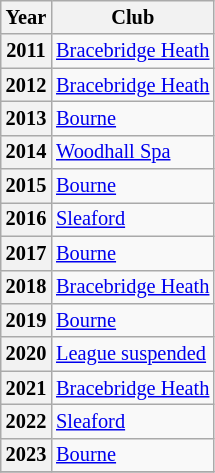<table class="wikitable" style="font-size:85%">
<tr>
<th>Year</th>
<th>Club</th>
</tr>
<tr>
<th scope="row">2011</th>
<td><a href='#'>Bracebridge Heath</a></td>
</tr>
<tr>
<th scope="row">2012</th>
<td><a href='#'>Bracebridge Heath</a></td>
</tr>
<tr>
<th scope="row">2013</th>
<td><a href='#'>Bourne</a></td>
</tr>
<tr>
<th scope="row">2014</th>
<td><a href='#'>Woodhall Spa</a></td>
</tr>
<tr>
<th scope="row">2015</th>
<td><a href='#'>Bourne</a></td>
</tr>
<tr>
<th scope="row">2016</th>
<td><a href='#'>Sleaford</a></td>
</tr>
<tr>
<th scope="row">2017</th>
<td><a href='#'>Bourne</a></td>
</tr>
<tr>
<th scope="row">2018</th>
<td><a href='#'>Bracebridge Heath</a></td>
</tr>
<tr>
<th scope="row">2019</th>
<td><a href='#'>Bourne</a></td>
</tr>
<tr>
<th scope="row">2020</th>
<td><a href='#'>League suspended</a></td>
</tr>
<tr>
<th scope="row">2021</th>
<td><a href='#'>Bracebridge Heath</a></td>
</tr>
<tr>
<th scope="row">2022</th>
<td><a href='#'>Sleaford</a></td>
</tr>
<tr>
<th scope="row">2023</th>
<td><a href='#'>Bourne</a></td>
</tr>
<tr>
</tr>
</table>
